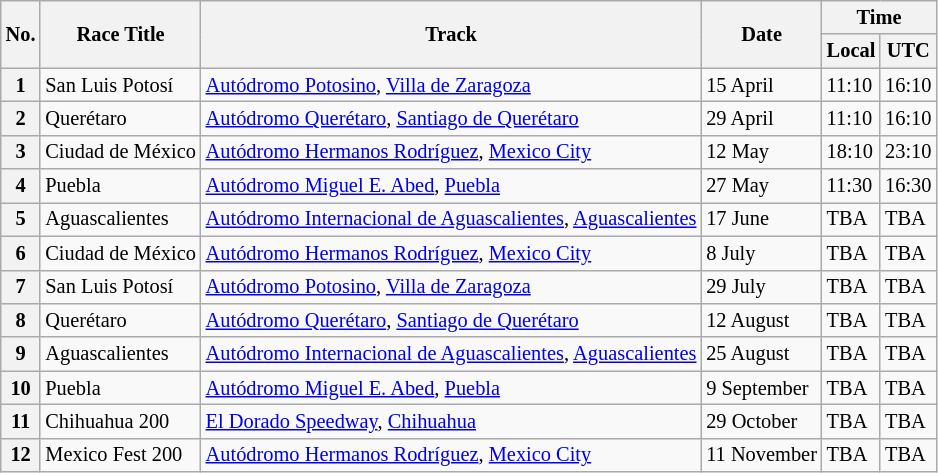<table class="wikitable" style="font-size:85%;">
<tr>
<th rowspan=2>No.</th>
<th rowspan=2>Race Title</th>
<th rowspan=2>Track</th>
<th rowspan=2>Date</th>
<th colspan=2>Time</th>
</tr>
<tr>
<th>Local</th>
<th>UTC</th>
</tr>
<tr>
<th>1</th>
<td>San Luis Potosí</td>
<td> <a href='#'>Autódromo Potosino</a>, <a href='#'>Villa de Zaragoza</a></td>
<td>15 April</td>
<td>11:10</td>
<td>16:10</td>
</tr>
<tr>
<th>2</th>
<td>Querétaro</td>
<td> <a href='#'>Autódromo Querétaro</a>, <a href='#'>Santiago de Querétaro</a></td>
<td>29 April</td>
<td>11:10</td>
<td>16:10</td>
</tr>
<tr>
<th>3</th>
<td>Ciudad de México</td>
<td> <a href='#'>Autódromo Hermanos Rodríguez</a>, <a href='#'>Mexico City</a></td>
<td>12 May</td>
<td>18:10</td>
<td>23:10</td>
</tr>
<tr>
<th>4</th>
<td>Puebla</td>
<td> <a href='#'>Autódromo Miguel E. Abed</a>, <a href='#'>Puebla</a></td>
<td>27 May</td>
<td>11:30</td>
<td>16:30</td>
</tr>
<tr>
<th>5</th>
<td>Aguascalientes</td>
<td> <a href='#'>Autódromo Internacional de Aguascalientes</a>, <a href='#'>Aguascalientes</a></td>
<td>17 June</td>
<td>TBA</td>
<td>TBA</td>
</tr>
<tr>
<th>6</th>
<td>Ciudad de México</td>
<td> <a href='#'>Autódromo Hermanos Rodríguez</a>, <a href='#'>Mexico City</a></td>
<td>8 July</td>
<td>TBA</td>
<td>TBA</td>
</tr>
<tr>
<th>7</th>
<td>San Luis Potosí</td>
<td> <a href='#'>Autódromo Potosino</a>, <a href='#'>Villa de Zaragoza</a></td>
<td>29 July</td>
<td>TBA</td>
<td>TBA</td>
</tr>
<tr>
<th>8</th>
<td>Querétaro</td>
<td> <a href='#'>Autódromo Querétaro</a>, <a href='#'>Santiago de Querétaro</a></td>
<td>12 August</td>
<td>TBA</td>
<td>TBA</td>
</tr>
<tr>
<th>9</th>
<td>Aguascalientes</td>
<td> <a href='#'>Autódromo Internacional de Aguascalientes</a>, <a href='#'>Aguascalientes</a></td>
<td>25 August</td>
<td>TBA</td>
<td>TBA</td>
</tr>
<tr>
<th>10</th>
<td>Puebla</td>
<td> <a href='#'>Autódromo Miguel E. Abed</a>, <a href='#'>Puebla</a></td>
<td>9 September</td>
<td>TBA</td>
<td>TBA</td>
</tr>
<tr>
<th>11</th>
<td>Chihuahua 200</td>
<td> <a href='#'>El Dorado Speedway</a>, <a href='#'>Chihuahua</a></td>
<td>29 October</td>
<td>TBA</td>
<td>TBA</td>
</tr>
<tr>
<th>12</th>
<td>Mexico Fest 200</td>
<td> <a href='#'>Autódromo Hermanos Rodríguez</a>, <a href='#'>Mexico City</a></td>
<td>11 November</td>
<td>TBA</td>
<td>TBA</td>
</tr>
</table>
